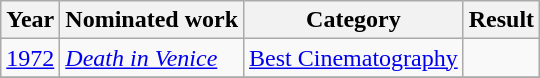<table class="wikitable plainrowheaders">
<tr>
<th>Year</th>
<th>Nominated work</th>
<th>Category</th>
<th>Result</th>
</tr>
<tr>
<td><a href='#'>1972</a></td>
<td><em><a href='#'>Death in Venice</a></em></td>
<td><a href='#'>Best Cinematography</a></td>
<td></td>
</tr>
<tr>
</tr>
</table>
